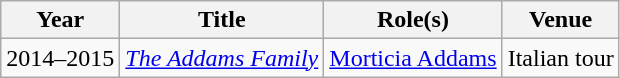<table class="wikitable plainrowheaders sortable">
<tr>
<th scope="col">Year</th>
<th scope="col">Title</th>
<th scope="col">Role(s)</th>
<th scope="col">Venue</th>
</tr>
<tr>
<td>2014–2015</td>
<td><em><a href='#'>The Addams Family</a></em></td>
<td><a href='#'>Morticia Addams</a></td>
<td>Italian tour</td>
</tr>
</table>
